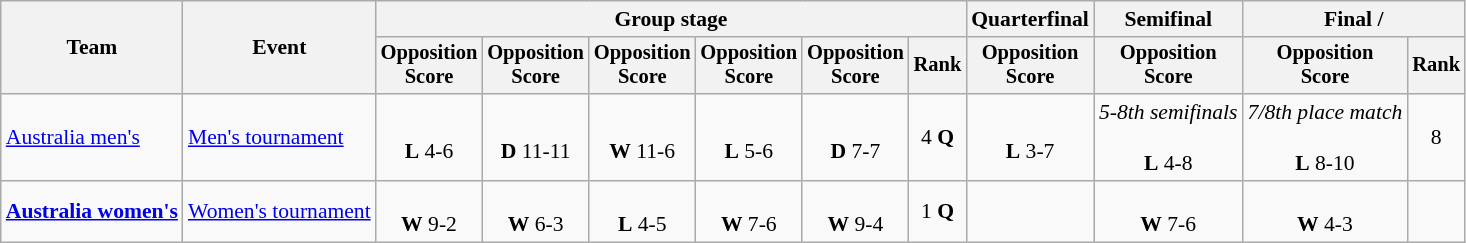<table class="wikitable" style="font-size:90%">
<tr>
<th rowspan=2>Team</th>
<th rowspan=2>Event</th>
<th colspan=6>Group stage</th>
<th>Quarterfinal</th>
<th>Semifinal</th>
<th colspan=2>Final / </th>
</tr>
<tr style="font-size:95%">
<th>Opposition<br>Score</th>
<th>Opposition<br>Score</th>
<th>Opposition<br>Score</th>
<th>Opposition<br>Score</th>
<th>Opposition<br>Score</th>
<th>Rank</th>
<th>Opposition<br>Score</th>
<th>Opposition<br>Score</th>
<th>Opposition<br>Score</th>
<th>Rank</th>
</tr>
<tr align=center>
<td align=left><a href='#'>Australia men's</a></td>
<td align=left><a href='#'>Men's tournament</a></td>
<td><br><strong>L</strong> 4-6</td>
<td><br><strong>D</strong> 11-11</td>
<td><br><strong>W</strong> 11-6</td>
<td><br><strong>L</strong> 5-6</td>
<td><br><strong>D</strong> 7-7</td>
<td>4 <strong>Q</strong></td>
<td><br><strong>L</strong> 3-7</td>
<td><em>5-8th semifinals</em><br><br><strong>L</strong> 4-8</td>
<td><em>7/8th place match</em><br><br><strong>L</strong> 8-10</td>
<td>8</td>
</tr>
<tr align=center>
<td align=left><strong><a href='#'>Australia women's</a></strong></td>
<td align=left><a href='#'>Women's tournament</a></td>
<td><br><strong>W</strong> 9-2</td>
<td><br><strong>W</strong> 6-3</td>
<td><br><strong>L</strong> 4-5</td>
<td><br><strong>W</strong> 7-6</td>
<td><br><strong>W</strong> 9-4</td>
<td>1 <strong>Q</strong></td>
<td></td>
<td><br><strong>W</strong> 7-6</td>
<td><br><strong>W</strong> 4-3</td>
<td></td>
</tr>
</table>
